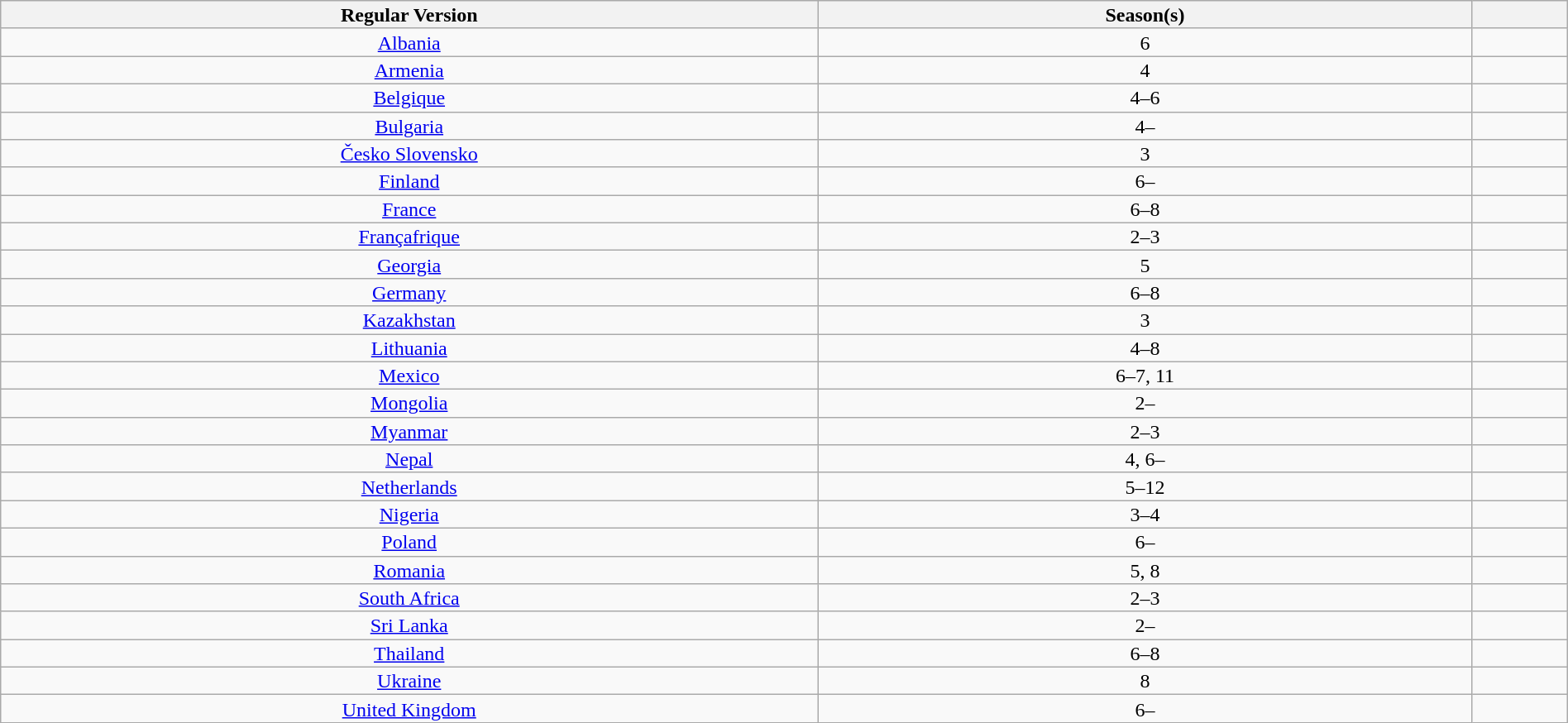<table class="wikitable mw-collapsible mw-collapsed" style="text-align:center; font-size:100%; line-height:15px; width:100%">
<tr>
<th scope="col" width="5">Regular Version</th>
<th scope="col" width="3">Season(s)</th>
<th scope="col" width="3"></th>
</tr>
<tr>
<td><a href='#'>Albania</a></td>
<td>6</td>
<td></td>
</tr>
<tr>
<td><a href='#'>Armenia</a></td>
<td>4</td>
<td></td>
</tr>
<tr>
<td><a href='#'>Belgique</a></td>
<td>4–6</td>
<td></td>
</tr>
<tr>
<td><a href='#'>Bulgaria</a></td>
<td>4–</td>
<td></td>
</tr>
<tr>
<td><a href='#'>Česko Slovensko</a></td>
<td>3</td>
<td></td>
</tr>
<tr>
<td><a href='#'>Finland</a></td>
<td>6–</td>
<td></td>
</tr>
<tr>
<td><a href='#'>France</a></td>
<td>6–8</td>
<td></td>
</tr>
<tr>
<td><a href='#'>Françafrique</a></td>
<td>2–3</td>
<td></td>
</tr>
<tr>
<td><a href='#'>Georgia</a></td>
<td>5</td>
<td></td>
</tr>
<tr>
<td><a href='#'>Germany</a></td>
<td>6–8</td>
<td></td>
</tr>
<tr>
<td><a href='#'>Kazakhstan</a></td>
<td>3</td>
<td></td>
</tr>
<tr>
<td><a href='#'>Lithuania</a></td>
<td>4–8</td>
<td></td>
</tr>
<tr>
<td><a href='#'>Mexico</a></td>
<td>6–7, 11</td>
<td></td>
</tr>
<tr>
<td><a href='#'>Mongolia</a></td>
<td>2–</td>
<td></td>
</tr>
<tr>
<td><a href='#'>Myanmar</a></td>
<td>2–3</td>
<td></td>
</tr>
<tr>
<td><a href='#'>Nepal</a></td>
<td>4, 6–</td>
<td></td>
</tr>
<tr>
<td><a href='#'>Netherlands</a></td>
<td>5–12</td>
<td></td>
</tr>
<tr>
<td><a href='#'>Nigeria</a></td>
<td>3–4</td>
<td></td>
</tr>
<tr>
<td><a href='#'>Poland</a></td>
<td>6–</td>
<td></td>
</tr>
<tr>
<td><a href='#'>Romania</a></td>
<td>5, 8</td>
<td></td>
</tr>
<tr>
<td><a href='#'>South Africa</a></td>
<td>2–3</td>
<td></td>
</tr>
<tr>
<td><a href='#'>Sri Lanka</a></td>
<td>2–</td>
<td></td>
</tr>
<tr>
<td><a href='#'>Thailand</a></td>
<td>6–8</td>
<td></td>
</tr>
<tr>
<td><a href='#'>Ukraine</a></td>
<td>8</td>
<td></td>
</tr>
<tr>
<td><a href='#'>United Kingdom</a></td>
<td>6–</td>
<td></td>
</tr>
</table>
